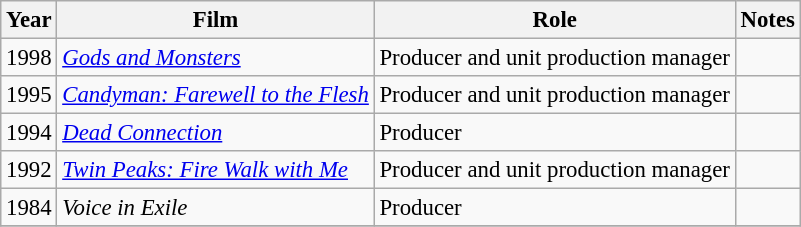<table class="wikitable" style="font-size: 95%;">
<tr>
<th>Year</th>
<th>Film</th>
<th>Role</th>
<th>Notes</th>
</tr>
<tr>
<td>1998</td>
<td><em><a href='#'>Gods and Monsters</a></em></td>
<td>Producer and unit production manager</td>
<td></td>
</tr>
<tr>
<td>1995</td>
<td><em><a href='#'>Candyman: Farewell to the Flesh</a></em></td>
<td>Producer and unit production manager</td>
<td></td>
</tr>
<tr>
<td>1994</td>
<td><em><a href='#'>Dead Connection</a></em></td>
<td>Producer</td>
<td></td>
</tr>
<tr>
<td>1992</td>
<td><em><a href='#'>Twin Peaks: Fire Walk with Me</a></em></td>
<td>Producer and unit production manager</td>
<td></td>
</tr>
<tr>
<td>1984</td>
<td><em>Voice in Exile</em></td>
<td>Producer</td>
<td></td>
</tr>
<tr>
</tr>
</table>
